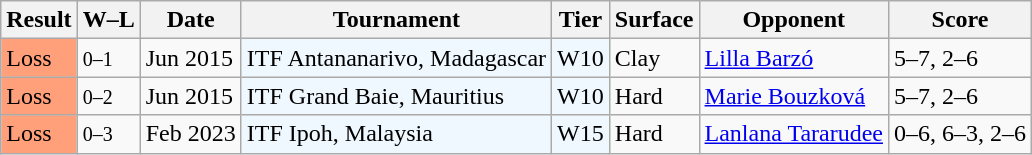<table class="wikitable sortable">
<tr>
<th>Result</th>
<th class=unsortable>W–L</th>
<th>Date</th>
<th>Tournament</th>
<th>Tier</th>
<th>Surface</th>
<th>Opponent</th>
<th class=unsortable>Score</th>
</tr>
<tr>
<td bgcolor=ffa07a>Loss</td>
<td><small>0–1</small></td>
<td>Jun 2015</td>
<td style="background:#f0f8ff;">ITF Antananarivo, Madagascar</td>
<td style="background:#f0f8ff;">W10</td>
<td>Clay</td>
<td> <a href='#'>Lilla Barzó</a></td>
<td>5–7, 2–6</td>
</tr>
<tr>
<td bgcolor=ffa07a>Loss</td>
<td><small>0–2</small></td>
<td>Jun 2015</td>
<td style="background:#f0f8ff;">ITF Grand Baie, Mauritius</td>
<td style="background:#f0f8ff;">W10</td>
<td>Hard</td>
<td> <a href='#'>Marie Bouzková</a></td>
<td>5–7, 2–6</td>
</tr>
<tr>
<td bgcolor=ffa07a>Loss</td>
<td><small>0–3</small></td>
<td>Feb 2023</td>
<td style="background:#f0f8ff;">ITF Ipoh, Malaysia</td>
<td style="background:#f0f8ff;">W15</td>
<td>Hard</td>
<td> <a href='#'>Lanlana Tararudee</a></td>
<td>0–6, 6–3, 2–6</td>
</tr>
</table>
